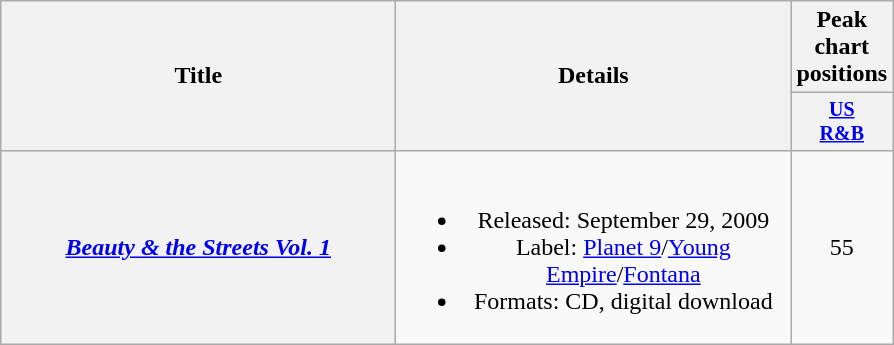<table class="wikitable plainrowheaders" style="text-align:center;" border="1">
<tr>
<th scope="col" rowspan="2" style="width:16em;">Title</th>
<th scope="col" rowspan="2" style="width:16em;">Details</th>
<th scope="col" colspan="1">Peak chart positions</th>
</tr>
<tr style="font-size:smaller;">
<th style="width:25px;"><a href='#'>US <br>R&B</a><br></th>
</tr>
<tr>
<th scope="row"><em><a href='#'>Beauty & the Streets Vol. 1</a></em></th>
<td><br><ul><li>Released: September 29, 2009</li><li>Label: <a href='#'>Planet 9</a>/<a href='#'>Young Empire</a>/<a href='#'>Fontana</a></li><li>Formats: CD, digital download</li></ul></td>
<td>55</td>
</tr>
</table>
